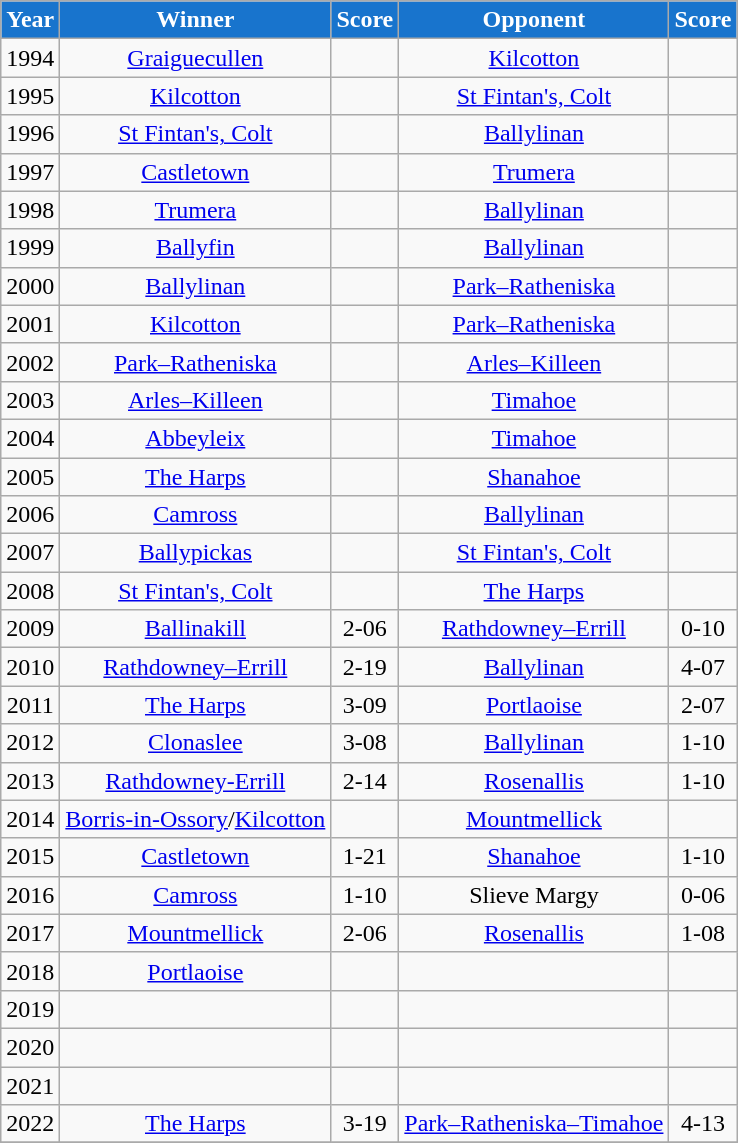<table class="wikitable" style="text-align:center;">
<tr>
<th style="background:#1874CD;color:white">Year</th>
<th style="background:#1874CD;color:white">Winner</th>
<th style="background:#1874CD;color:white">Score</th>
<th style="background:#1874CD;color:white">Opponent</th>
<th style="background:#1874CD;color:white">Score</th>
</tr>
<tr>
<td>1994</td>
<td><a href='#'>Graiguecullen</a></td>
<td></td>
<td><a href='#'>Kilcotton</a></td>
<td></td>
</tr>
<tr>
<td>1995</td>
<td><a href='#'>Kilcotton</a></td>
<td></td>
<td><a href='#'>St Fintan's, Colt</a></td>
<td></td>
</tr>
<tr>
<td>1996</td>
<td><a href='#'>St Fintan's, Colt</a></td>
<td></td>
<td><a href='#'>Ballylinan</a></td>
<td></td>
</tr>
<tr>
<td>1997</td>
<td><a href='#'>Castletown</a></td>
<td></td>
<td><a href='#'>Trumera</a></td>
<td></td>
</tr>
<tr>
<td>1998</td>
<td><a href='#'>Trumera</a></td>
<td></td>
<td><a href='#'>Ballylinan</a></td>
<td></td>
</tr>
<tr>
<td>1999</td>
<td><a href='#'>Ballyfin</a></td>
<td></td>
<td><a href='#'>Ballylinan</a></td>
<td></td>
</tr>
<tr>
<td>2000</td>
<td><a href='#'>Ballylinan</a></td>
<td></td>
<td><a href='#'>Park–Ratheniska</a></td>
<td></td>
</tr>
<tr>
<td>2001</td>
<td><a href='#'>Kilcotton</a></td>
<td></td>
<td><a href='#'>Park–Ratheniska</a></td>
<td></td>
</tr>
<tr>
<td>2002</td>
<td><a href='#'>Park–Ratheniska</a></td>
<td></td>
<td><a href='#'>Arles–Killeen</a></td>
<td></td>
</tr>
<tr>
<td>2003</td>
<td><a href='#'>Arles–Killeen</a></td>
<td></td>
<td><a href='#'>Timahoe</a></td>
<td></td>
</tr>
<tr>
<td>2004</td>
<td><a href='#'>Abbeyleix</a></td>
<td></td>
<td><a href='#'>Timahoe</a></td>
<td></td>
</tr>
<tr>
<td>2005</td>
<td><a href='#'>The Harps</a></td>
<td></td>
<td><a href='#'>Shanahoe</a></td>
<td></td>
</tr>
<tr>
<td>2006</td>
<td><a href='#'>Camross</a></td>
<td></td>
<td><a href='#'>Ballylinan</a></td>
<td></td>
</tr>
<tr>
<td>2007</td>
<td><a href='#'>Ballypickas</a></td>
<td></td>
<td><a href='#'>St Fintan's, Colt</a></td>
<td></td>
</tr>
<tr>
<td>2008</td>
<td><a href='#'>St Fintan's, Colt</a></td>
<td></td>
<td><a href='#'>The Harps</a></td>
<td></td>
</tr>
<tr>
<td>2009</td>
<td><a href='#'>Ballinakill</a></td>
<td>2-06</td>
<td><a href='#'>Rathdowney–Errill</a></td>
<td>0-10</td>
</tr>
<tr>
<td>2010</td>
<td><a href='#'>Rathdowney–Errill</a></td>
<td>2-19</td>
<td><a href='#'>Ballylinan</a></td>
<td>4-07</td>
</tr>
<tr>
<td>2011</td>
<td><a href='#'>The Harps</a></td>
<td>3-09</td>
<td><a href='#'>Portlaoise</a></td>
<td>2-07</td>
</tr>
<tr>
<td>2012</td>
<td><a href='#'>Clonaslee</a></td>
<td>3-08</td>
<td><a href='#'>Ballylinan</a></td>
<td>1-10</td>
</tr>
<tr>
<td>2013</td>
<td><a href='#'>Rathdowney-Errill</a></td>
<td>2-14</td>
<td><a href='#'>Rosenallis</a></td>
<td>1-10</td>
</tr>
<tr>
<td>2014</td>
<td><a href='#'>Borris-in-Ossory</a>/<a href='#'>Kilcotton</a></td>
<td></td>
<td><a href='#'>Mountmellick</a></td>
<td></td>
</tr>
<tr>
<td>2015</td>
<td><a href='#'>Castletown</a></td>
<td>1-21</td>
<td><a href='#'>Shanahoe</a></td>
<td>1-10</td>
</tr>
<tr>
<td>2016</td>
<td><a href='#'>Camross</a></td>
<td>1-10</td>
<td>Slieve Margy</td>
<td>0-06</td>
</tr>
<tr>
<td>2017</td>
<td><a href='#'>Mountmellick</a></td>
<td>2-06</td>
<td><a href='#'>Rosenallis</a></td>
<td>1-08</td>
</tr>
<tr>
<td>2018</td>
<td><a href='#'>Portlaoise</a></td>
<td></td>
<td></td>
<td></td>
</tr>
<tr>
<td>2019</td>
<td></td>
<td></td>
<td></td>
<td></td>
</tr>
<tr>
<td>2020</td>
<td></td>
<td></td>
<td></td>
<td></td>
</tr>
<tr>
<td>2021</td>
<td></td>
<td></td>
<td></td>
<td></td>
</tr>
<tr>
<td>2022</td>
<td><a href='#'>The Harps</a></td>
<td>3-19</td>
<td><a href='#'>Park–Ratheniska–Timahoe</a></td>
<td>4-13</td>
</tr>
<tr>
</tr>
</table>
